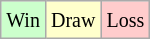<table class="wikitable">
<tr>
<td style="background-color: #CCFFCC;"><small>Win</small></td>
<td style="background-color: #FFFFCC;"><small>Draw</small></td>
<td style="background-color: #FFCCCC;"><small>Loss</small></td>
</tr>
</table>
